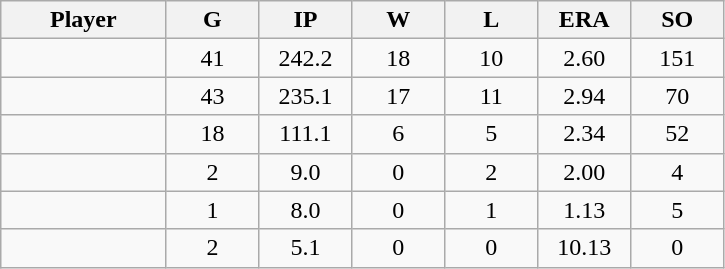<table class="wikitable sortable">
<tr>
<th bgcolor="#DDDDFF" width="16%">Player</th>
<th bgcolor="#DDDDFF" width="9%">G</th>
<th bgcolor="#DDDDFF" width="9%">IP</th>
<th bgcolor="#DDDDFF" width="9%">W</th>
<th bgcolor="#DDDDFF" width="9%">L</th>
<th bgcolor="#DDDDFF" width="9%">ERA</th>
<th bgcolor="#DDDDFF" width="9%">SO</th>
</tr>
<tr align="center">
<td></td>
<td>41</td>
<td>242.2</td>
<td>18</td>
<td>10</td>
<td>2.60</td>
<td>151</td>
</tr>
<tr align="center">
<td></td>
<td>43</td>
<td>235.1</td>
<td>17</td>
<td>11</td>
<td>2.94</td>
<td>70</td>
</tr>
<tr align="center">
<td></td>
<td>18</td>
<td>111.1</td>
<td>6</td>
<td>5</td>
<td>2.34</td>
<td>52</td>
</tr>
<tr align="center">
<td></td>
<td>2</td>
<td>9.0</td>
<td>0</td>
<td>2</td>
<td>2.00</td>
<td>4</td>
</tr>
<tr align="center">
<td></td>
<td>1</td>
<td>8.0</td>
<td>0</td>
<td>1</td>
<td>1.13</td>
<td>5</td>
</tr>
<tr align="center">
<td></td>
<td>2</td>
<td>5.1</td>
<td>0</td>
<td>0</td>
<td>10.13</td>
<td>0</td>
</tr>
</table>
